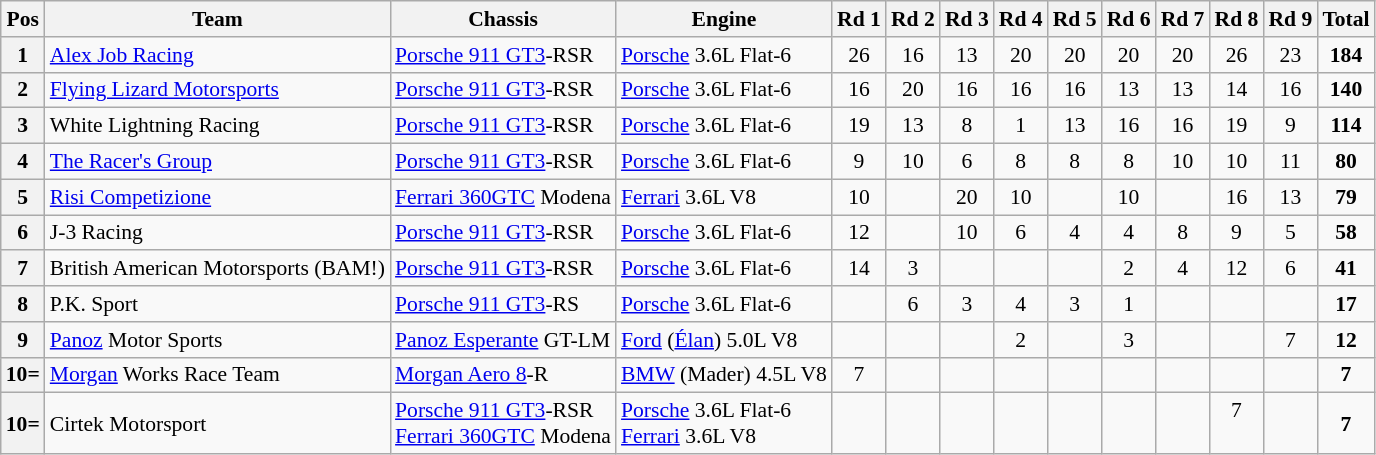<table class="wikitable" style="font-size: 90%;">
<tr>
<th>Pos</th>
<th>Team</th>
<th>Chassis</th>
<th>Engine</th>
<th>Rd 1</th>
<th>Rd 2</th>
<th>Rd 3</th>
<th>Rd 4</th>
<th>Rd 5</th>
<th>Rd 6</th>
<th>Rd 7</th>
<th>Rd 8</th>
<th>Rd 9</th>
<th>Total</th>
</tr>
<tr>
<th>1</th>
<td> <a href='#'>Alex Job Racing</a></td>
<td><a href='#'>Porsche 911 GT3</a>-RSR</td>
<td><a href='#'>Porsche</a> 3.6L Flat-6</td>
<td align="center">26</td>
<td align="center">16</td>
<td align="center">13</td>
<td align="center">20</td>
<td align="center">20</td>
<td align="center">20</td>
<td align="center">20</td>
<td align="center">26</td>
<td align="center">23</td>
<td align="center"><strong>184</strong></td>
</tr>
<tr>
<th>2</th>
<td> <a href='#'>Flying Lizard Motorsports</a></td>
<td><a href='#'>Porsche 911 GT3</a>-RSR</td>
<td><a href='#'>Porsche</a> 3.6L Flat-6</td>
<td align="center">16</td>
<td align="center">20</td>
<td align="center">16</td>
<td align="center">16</td>
<td align="center">16</td>
<td align="center">13</td>
<td align="center">13</td>
<td align="center">14</td>
<td align="center">16</td>
<td align="center"><strong>140</strong></td>
</tr>
<tr>
<th>3</th>
<td> White Lightning Racing</td>
<td><a href='#'>Porsche 911 GT3</a>-RSR</td>
<td><a href='#'>Porsche</a> 3.6L Flat-6</td>
<td align="center">19</td>
<td align="center">13</td>
<td align="center">8</td>
<td align="center">1</td>
<td align="center">13</td>
<td align="center">16</td>
<td align="center">16</td>
<td align="center">19</td>
<td align="center">9</td>
<td align="center"><strong>114</strong></td>
</tr>
<tr>
<th>4</th>
<td> <a href='#'>The Racer's Group</a></td>
<td><a href='#'>Porsche 911 GT3</a>-RSR</td>
<td><a href='#'>Porsche</a> 3.6L Flat-6</td>
<td align="center">9</td>
<td align="center">10</td>
<td align="center">6</td>
<td align="center">8</td>
<td align="center">8</td>
<td align="center">8</td>
<td align="center">10</td>
<td align="center">10</td>
<td align="center">11</td>
<td align="center"><strong>80</strong></td>
</tr>
<tr>
<th>5</th>
<td> <a href='#'>Risi Competizione</a></td>
<td><a href='#'>Ferrari 360GTC</a> Modena</td>
<td><a href='#'>Ferrari</a> 3.6L V8</td>
<td align="center">10</td>
<td></td>
<td align="center">20</td>
<td align="center">10</td>
<td></td>
<td align="center">10</td>
<td></td>
<td align="center">16</td>
<td align="center">13</td>
<td align="center"><strong>79</strong></td>
</tr>
<tr>
<th>6</th>
<td> J-3 Racing</td>
<td><a href='#'>Porsche 911 GT3</a>-RSR</td>
<td><a href='#'>Porsche</a> 3.6L Flat-6</td>
<td align="center">12</td>
<td></td>
<td align="center">10</td>
<td align="center">6</td>
<td align="center">4</td>
<td align="center">4</td>
<td align="center">8</td>
<td align="center">9</td>
<td align="center">5</td>
<td align="center"><strong>58</strong></td>
</tr>
<tr>
<th>7</th>
<td> British American Motorsports (BAM!)</td>
<td><a href='#'>Porsche 911 GT3</a>-RSR</td>
<td><a href='#'>Porsche</a> 3.6L Flat-6</td>
<td align="center">14</td>
<td align="center">3</td>
<td></td>
<td></td>
<td></td>
<td align="center">2</td>
<td align="center">4</td>
<td align="center">12</td>
<td align="center">6</td>
<td align="center"><strong>41</strong></td>
</tr>
<tr>
<th>8</th>
<td> P.K. Sport</td>
<td><a href='#'>Porsche 911 GT3</a>-RS</td>
<td><a href='#'>Porsche</a> 3.6L Flat-6</td>
<td></td>
<td align="center">6</td>
<td align="center">3</td>
<td align="center">4</td>
<td align="center">3</td>
<td align="center">1</td>
<td></td>
<td></td>
<td></td>
<td align="center"><strong>17</strong></td>
</tr>
<tr>
<th>9</th>
<td> <a href='#'>Panoz</a> Motor Sports</td>
<td><a href='#'>Panoz Esperante</a> GT-LM</td>
<td><a href='#'>Ford</a> (<a href='#'>Élan</a>) 5.0L V8</td>
<td></td>
<td></td>
<td></td>
<td align="center">2</td>
<td></td>
<td align="center">3</td>
<td></td>
<td></td>
<td align="center">7</td>
<td align="center"><strong>12</strong></td>
</tr>
<tr>
<th>10=</th>
<td> <a href='#'>Morgan</a> Works Race Team</td>
<td><a href='#'>Morgan Aero 8</a>-R</td>
<td><a href='#'>BMW</a> (Mader) 4.5L V8</td>
<td align="center">7</td>
<td></td>
<td></td>
<td></td>
<td></td>
<td></td>
<td></td>
<td></td>
<td></td>
<td align="center"><strong>7</strong></td>
</tr>
<tr>
<th>10=</th>
<td> Cirtek Motorsport</td>
<td><a href='#'>Porsche 911 GT3</a>-RSR<br><a href='#'>Ferrari 360GTC</a> Modena</td>
<td><a href='#'>Porsche</a> 3.6L Flat-6<br><a href='#'>Ferrari</a> 3.6L V8</td>
<td></td>
<td></td>
<td></td>
<td></td>
<td></td>
<td></td>
<td></td>
<td align="center">7<br><br></td>
<td></td>
<td align="center"><strong>7</strong></td>
</tr>
</table>
